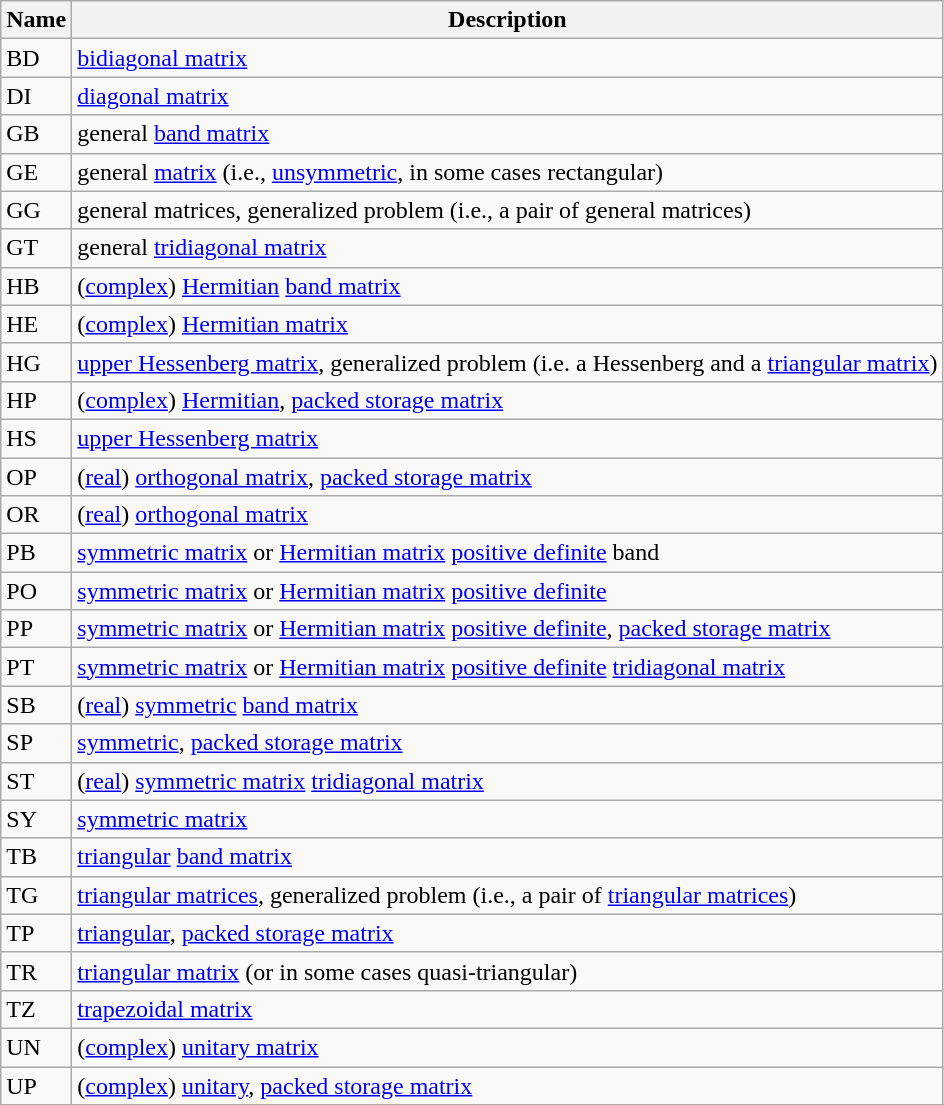<table class="wikitable">
<tr>
<th>Name</th>
<th>Description</th>
</tr>
<tr>
<td>BD</td>
<td><a href='#'>bidiagonal matrix</a></td>
</tr>
<tr>
<td>DI</td>
<td><a href='#'>diagonal matrix</a></td>
</tr>
<tr>
<td>GB</td>
<td>general <a href='#'>band matrix</a></td>
</tr>
<tr>
<td>GE</td>
<td>general <a href='#'>matrix</a> (i.e., <a href='#'>unsymmetric</a>, in some cases rectangular)</td>
</tr>
<tr>
<td>GG</td>
<td>general matrices, generalized problem (i.e., a pair of general matrices)</td>
</tr>
<tr>
<td>GT</td>
<td>general <a href='#'>tridiagonal matrix</a></td>
</tr>
<tr>
<td>HB</td>
<td>(<a href='#'>complex</a>) <a href='#'>Hermitian</a> <a href='#'>band matrix</a></td>
</tr>
<tr>
<td>HE</td>
<td>(<a href='#'>complex</a>) <a href='#'>Hermitian matrix</a></td>
</tr>
<tr>
<td>HG</td>
<td><a href='#'>upper Hessenberg matrix</a>, generalized problem (i.e. a Hessenberg and a <a href='#'>triangular matrix</a>)</td>
</tr>
<tr>
<td>HP</td>
<td>(<a href='#'>complex</a>) <a href='#'>Hermitian</a>, <a href='#'>packed storage matrix</a></td>
</tr>
<tr>
<td>HS</td>
<td><a href='#'>upper Hessenberg matrix</a></td>
</tr>
<tr>
<td>OP</td>
<td>(<a href='#'>real</a>) <a href='#'>orthogonal matrix</a>, <a href='#'>packed storage matrix</a></td>
</tr>
<tr>
<td>OR</td>
<td>(<a href='#'>real</a>) <a href='#'>orthogonal matrix</a></td>
</tr>
<tr>
<td>PB</td>
<td><a href='#'>symmetric matrix</a> or <a href='#'>Hermitian matrix</a> <a href='#'>positive definite</a> band</td>
</tr>
<tr>
<td>PO</td>
<td><a href='#'>symmetric matrix</a> or <a href='#'>Hermitian matrix</a> <a href='#'>positive definite</a></td>
</tr>
<tr>
<td>PP</td>
<td><a href='#'>symmetric matrix</a> or <a href='#'>Hermitian matrix</a> <a href='#'>positive definite</a>, <a href='#'>packed storage matrix</a></td>
</tr>
<tr>
<td>PT</td>
<td><a href='#'>symmetric matrix</a> or <a href='#'>Hermitian matrix</a> <a href='#'>positive definite</a> <a href='#'>tridiagonal matrix</a></td>
</tr>
<tr>
<td>SB</td>
<td>(<a href='#'>real</a>) <a href='#'>symmetric</a> <a href='#'>band matrix</a></td>
</tr>
<tr>
<td>SP</td>
<td><a href='#'>symmetric</a>, <a href='#'>packed storage matrix</a></td>
</tr>
<tr>
<td>ST</td>
<td>(<a href='#'>real</a>) <a href='#'>symmetric matrix</a> <a href='#'>tridiagonal matrix</a></td>
</tr>
<tr>
<td>SY</td>
<td><a href='#'>symmetric matrix</a></td>
</tr>
<tr>
<td>TB</td>
<td><a href='#'>triangular</a> <a href='#'>band matrix</a></td>
</tr>
<tr>
<td>TG</td>
<td><a href='#'>triangular matrices</a>, generalized problem (i.e., a pair of <a href='#'>triangular matrices</a>)</td>
</tr>
<tr>
<td>TP</td>
<td><a href='#'>triangular</a>, <a href='#'>packed storage matrix</a></td>
</tr>
<tr>
<td>TR</td>
<td><a href='#'>triangular matrix</a> (or in some cases quasi-triangular)</td>
</tr>
<tr>
<td>TZ</td>
<td><a href='#'>trapezoidal matrix</a></td>
</tr>
<tr>
<td>UN</td>
<td>(<a href='#'>complex</a>) <a href='#'>unitary matrix</a></td>
</tr>
<tr>
<td>UP</td>
<td>(<a href='#'>complex</a>) <a href='#'>unitary</a>, <a href='#'>packed storage matrix</a></td>
</tr>
</table>
